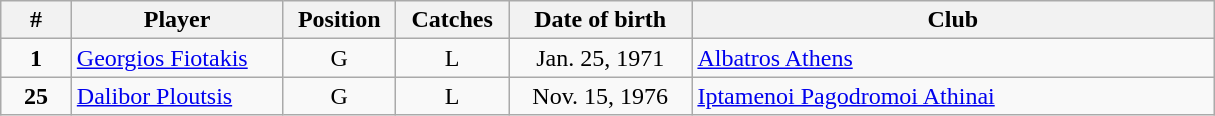<table class="wikitable" style="text-align:center">
<tr>
<th width=5%>#</th>
<th width=15%>Player</th>
<th width=8%>Position</th>
<th width=8%>Catches</th>
<th width=13%>Date of birth</th>
<th width=37%>Club</th>
</tr>
<tr>
<td><strong>1</strong></td>
<td align=left><a href='#'>Georgios Fiotakis</a></td>
<td>G</td>
<td>L</td>
<td>Jan. 25, 1971</td>
<td align=left><a href='#'>Albatros Athens</a></td>
</tr>
<tr>
<td><strong>25</strong></td>
<td align=left><a href='#'>Dalibor Ploutsis</a></td>
<td>G</td>
<td>L</td>
<td>Nov. 15, 1976</td>
<td align=left><a href='#'>Iptamenoi Pagodromoi Athinai</a></td>
</tr>
</table>
